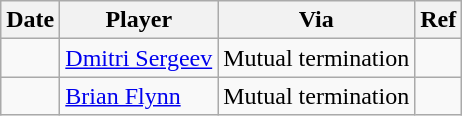<table class="wikitable">
<tr>
<th>Date</th>
<th>Player</th>
<th>Via</th>
<th>Ref</th>
</tr>
<tr>
<td></td>
<td><a href='#'>Dmitri Sergeev</a></td>
<td>Mutual termination</td>
<td></td>
</tr>
<tr>
<td></td>
<td><a href='#'>Brian Flynn</a></td>
<td>Mutual termination</td>
<td></td>
</tr>
</table>
